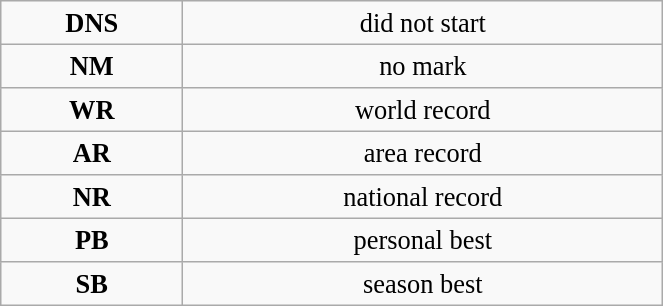<table class="wikitable" style=" text-align:center; font-size:110%;" width="35%">
<tr>
<td><strong>DNS</strong></td>
<td>did not start</td>
</tr>
<tr>
<td><strong>NM</strong></td>
<td>no mark</td>
</tr>
<tr>
<td><strong>WR</strong></td>
<td>world record</td>
</tr>
<tr>
<td><strong>AR</strong></td>
<td>area record</td>
</tr>
<tr>
<td><strong>NR</strong></td>
<td>national record</td>
</tr>
<tr>
<td><strong>PB</strong></td>
<td>personal best</td>
</tr>
<tr>
<td><strong>SB</strong></td>
<td>season best</td>
</tr>
</table>
